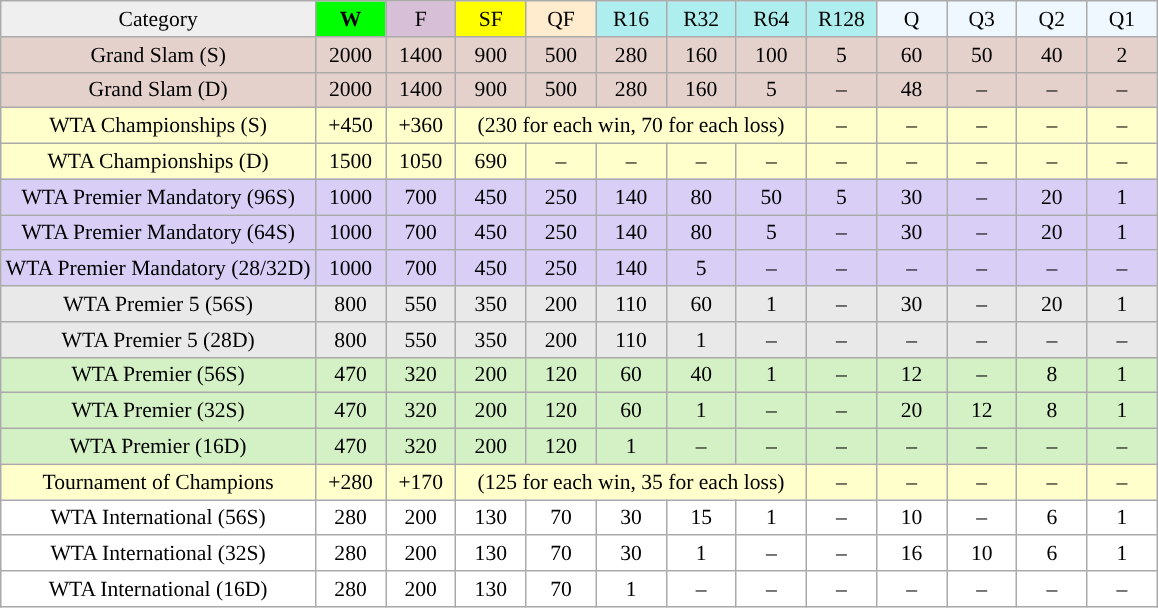<table class="wikitable" style="font-size:90%">
<tr align=center>
<td bgcolor=#efefef>Category</td>
<td width=40 bgcolor=lime><strong>W</strong></td>
<td width=40 bgcolor=#D8BFD8>F</td>
<td width=40 bgcolor=#FFFF00>SF</td>
<td width=40 bgcolor=#ffebcd>QF</td>
<td width=40 bgcolor=#afeeee>R16</td>
<td width=40 bgcolor=#afeeee>R32</td>
<td width=40 bgcolor=#afeeee>R64</td>
<td width=40 bgcolor=#afeeee>R128</td>
<td width=40 bgcolor=#F0F8FF>Q</td>
<td width=40 bgcolor=#F0F8FF>Q3</td>
<td width=40 bgcolor=#F0F8FF>Q2</td>
<td width=40 bgcolor=#F0F8FF>Q1</td>
</tr>
<tr align=center bgcolor=#e5d1cb>
<td>Grand Slam (S)</td>
<td>2000</td>
<td>1400</td>
<td>900</td>
<td>500</td>
<td>280</td>
<td>160</td>
<td>100</td>
<td>5</td>
<td>60</td>
<td>50</td>
<td>40</td>
<td>2</td>
</tr>
<tr align=center bgcolor=#e5d1cb>
<td>Grand Slam (D)</td>
<td>2000</td>
<td>1400</td>
<td>900</td>
<td>500</td>
<td>280</td>
<td>160</td>
<td>5</td>
<td>–</td>
<td>48</td>
<td>–</td>
<td>–</td>
<td>–</td>
</tr>
<tr align=center bgcolor=#ffffcc>
<td>WTA Championships (S)</td>
<td>+450</td>
<td>+360</td>
<td colspan="5" style="text-align:center">(230 for each win, 70 for each loss)</td>
<td>–</td>
<td>–</td>
<td>–</td>
<td>–</td>
<td>–</td>
</tr>
<tr align=center bgcolor=#ffffcc>
<td>WTA Championships (D)</td>
<td>1500</td>
<td>1050</td>
<td>690</td>
<td>–</td>
<td>–</td>
<td>–</td>
<td>–</td>
<td>–</td>
<td>–</td>
<td>–</td>
<td>–</td>
<td>–</td>
</tr>
<tr align=center bgcolor=#D8CEF6>
<td>WTA Premier Mandatory (96S)</td>
<td>1000</td>
<td>700</td>
<td>450</td>
<td>250</td>
<td>140</td>
<td>80</td>
<td>50</td>
<td>5</td>
<td>30</td>
<td>–</td>
<td>20</td>
<td>1</td>
</tr>
<tr align=center bgcolor=#D8CEF6>
<td>WTA Premier Mandatory (64S)</td>
<td>1000</td>
<td>700</td>
<td>450</td>
<td>250</td>
<td>140</td>
<td>80</td>
<td>5</td>
<td>–</td>
<td>30</td>
<td>–</td>
<td>20</td>
<td>1</td>
</tr>
<tr align=center bgcolor=#D8CEF6>
<td>WTA Premier Mandatory (28/32D)</td>
<td>1000</td>
<td>700</td>
<td>450</td>
<td>250</td>
<td>140</td>
<td>5</td>
<td>–</td>
<td>–</td>
<td>–</td>
<td>–</td>
<td>–</td>
<td>–</td>
</tr>
<tr align=center bgcolor=#E9E9E9>
<td>WTA Premier 5 (56S)</td>
<td>800</td>
<td>550</td>
<td>350</td>
<td>200</td>
<td>110</td>
<td>60</td>
<td>1</td>
<td>–</td>
<td>30</td>
<td>–</td>
<td>20</td>
<td>1</td>
</tr>
<tr align=center bgcolor=#E9E9E9>
<td>WTA Premier 5 (28D)</td>
<td>800</td>
<td>550</td>
<td>350</td>
<td>200</td>
<td>110</td>
<td>1</td>
<td>–</td>
<td>–</td>
<td>–</td>
<td>–</td>
<td>–</td>
<td>–</td>
</tr>
<tr align=center bgcolor=#D4F1C5>
<td>WTA Premier (56S)</td>
<td>470</td>
<td>320</td>
<td>200</td>
<td>120</td>
<td>60</td>
<td>40</td>
<td>1</td>
<td>–</td>
<td>12</td>
<td>–</td>
<td>8</td>
<td>1</td>
</tr>
<tr align=center bgcolor=#D4F1C5>
<td>WTA Premier (32S)</td>
<td>470</td>
<td>320</td>
<td>200</td>
<td>120</td>
<td>60</td>
<td>1</td>
<td>–</td>
<td>–</td>
<td>20</td>
<td>12</td>
<td>8</td>
<td>1</td>
</tr>
<tr align=center bgcolor=#D4F1C5>
<td>WTA Premier (16D)</td>
<td>470</td>
<td>320</td>
<td>200</td>
<td>120</td>
<td>1</td>
<td>–</td>
<td>–</td>
<td>–</td>
<td>–</td>
<td>–</td>
<td>–</td>
<td>–</td>
</tr>
<tr align=center bgcolor=#ffffcc>
<td>Tournament of Champions</td>
<td>+280</td>
<td>+170</td>
<td colspan="5" style="text-align:center">(125 for each win, 35 for each loss)</td>
<td>–</td>
<td>–</td>
<td>–</td>
<td>–</td>
<td>–</td>
</tr>
<tr align=center bgcolor=#ffffff>
<td>WTA International (56S)</td>
<td>280</td>
<td>200</td>
<td>130</td>
<td>70</td>
<td>30</td>
<td>15</td>
<td>1</td>
<td>–</td>
<td>10</td>
<td>–</td>
<td>6</td>
<td>1</td>
</tr>
<tr align=center bgcolor=#ffffff>
<td>WTA International (32S)</td>
<td>280</td>
<td>200</td>
<td>130</td>
<td>70</td>
<td>30</td>
<td>1</td>
<td>–</td>
<td>–</td>
<td>16</td>
<td>10</td>
<td>6</td>
<td>1</td>
</tr>
<tr align=center bgcolor=#ffffff>
<td>WTA International (16D)</td>
<td>280</td>
<td>200</td>
<td>130</td>
<td>70</td>
<td>1</td>
<td>–</td>
<td>–</td>
<td>–</td>
<td>–</td>
<td>–</td>
<td>–</td>
<td>–</td>
</tr>
</table>
